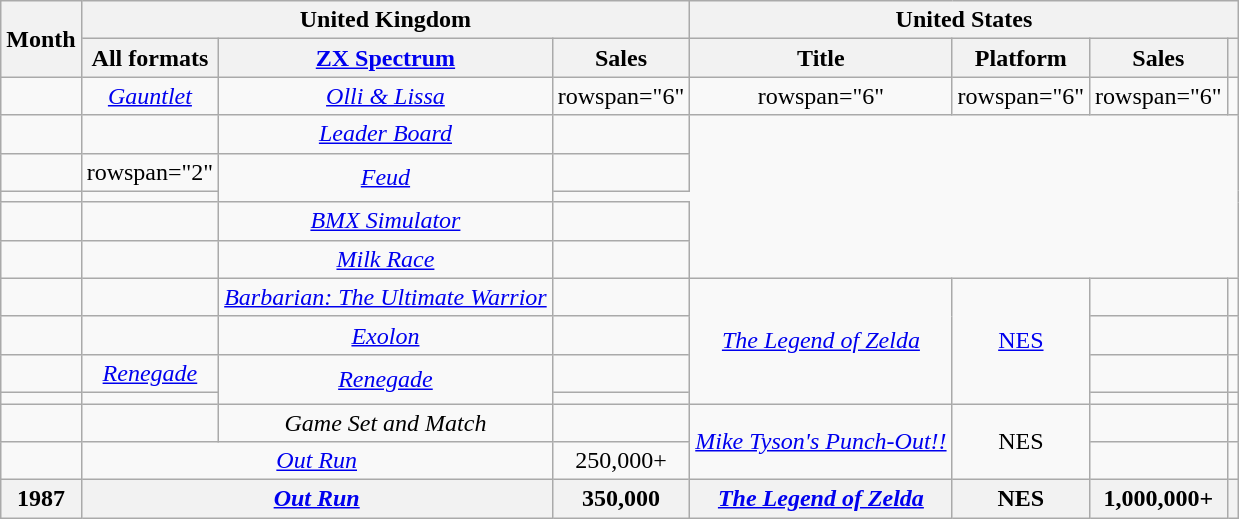<table class="wikitable sortable" style="text-align:center">
<tr>
<th rowspan="2">Month</th>
<th colspan="3">United Kingdom</th>
<th colspan="4">United States</th>
</tr>
<tr>
<th>All formats</th>
<th><a href='#'>ZX Spectrum</a></th>
<th>Sales</th>
<th>Title</th>
<th>Platform</th>
<th>Sales</th>
<th class="unsortable"></th>
</tr>
<tr>
<td></td>
<td><em><a href='#'>Gauntlet</a></em></td>
<td><em><a href='#'>Olli & Lissa</a></em></td>
<td>rowspan="6" </td>
<td>rowspan="6" </td>
<td>rowspan="6" </td>
<td>rowspan="6" </td>
<td></td>
</tr>
<tr>
<td></td>
<td></td>
<td><em><a href='#'>Leader Board</a></em></td>
<td></td>
</tr>
<tr>
<td></td>
<td>rowspan="2" </td>
<td rowspan="2"><em><a href='#'>Feud</a></em></td>
<td></td>
</tr>
<tr>
<td></td>
<td></td>
</tr>
<tr>
<td></td>
<td></td>
<td><em><a href='#'>BMX Simulator</a></em></td>
<td></td>
</tr>
<tr>
<td></td>
<td></td>
<td><em><a href='#'>Milk Race</a></em></td>
<td></td>
</tr>
<tr>
<td></td>
<td></td>
<td><em><a href='#'>Barbarian: The Ultimate Warrior</a></em></td>
<td></td>
<td rowspan="4"><em><a href='#'>The Legend of Zelda</a></em></td>
<td rowspan="4"><a href='#'>NES</a></td>
<td></td>
<td></td>
</tr>
<tr>
<td></td>
<td></td>
<td><em><a href='#'>Exolon</a></em></td>
<td></td>
<td></td>
<td></td>
</tr>
<tr>
<td></td>
<td><em><a href='#'>Renegade</a></em></td>
<td rowspan="2"><em><a href='#'>Renegade</a></em></td>
<td></td>
<td></td>
<td></td>
</tr>
<tr>
<td></td>
<td></td>
<td></td>
<td></td>
<td></td>
</tr>
<tr>
<td></td>
<td></td>
<td><em>Game Set and Match</em></td>
<td></td>
<td rowspan="2"><em><a href='#'>Mike Tyson's Punch-Out!!</a></em></td>
<td rowspan="2">NES</td>
<td></td>
<td></td>
</tr>
<tr>
<td></td>
<td colspan="2"><em><a href='#'>Out Run</a></em></td>
<td>250,000+</td>
<td></td>
<td></td>
</tr>
<tr>
<th>1987</th>
<th colspan="2"><em><a href='#'>Out Run</a></em></th>
<th>350,000</th>
<th><em><a href='#'>The Legend of Zelda</a></em></th>
<th>NES</th>
<th>1,000,000+</th>
<th></th>
</tr>
</table>
